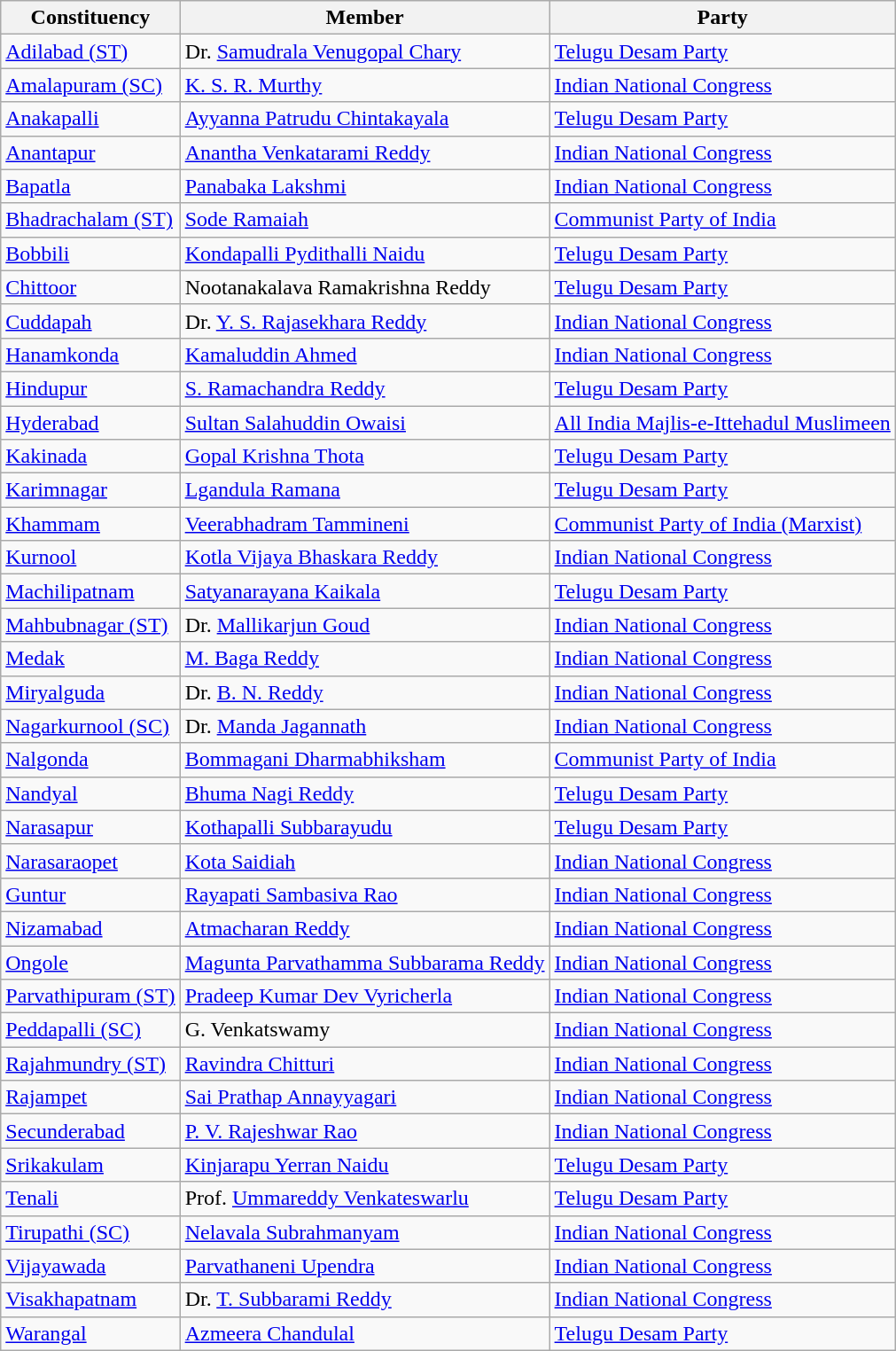<table class="wikitable sortable">
<tr>
<th>Constituency</th>
<th>Member</th>
<th>Party</th>
</tr>
<tr>
<td><a href='#'>Adilabad (ST)</a></td>
<td>Dr. <a href='#'>Samudrala Venugopal Chary</a></td>
<td bgcolor= ><a href='#'>Telugu Desam Party</a></td>
</tr>
<tr>
<td><a href='#'>Amalapuram (SC)</a></td>
<td><a href='#'>K. S. R. Murthy</a></td>
<td bgcolor= ><a href='#'>Indian National Congress</a></td>
</tr>
<tr>
<td><a href='#'>Anakapalli</a></td>
<td><a href='#'>Ayyanna Patrudu Chintakayala</a></td>
<td bgcolor= ><a href='#'>Telugu Desam Party</a></td>
</tr>
<tr>
<td><a href='#'>Anantapur</a></td>
<td><a href='#'>Anantha Venkatarami Reddy</a></td>
<td bgcolor= ><a href='#'>Indian National Congress</a></td>
</tr>
<tr>
<td><a href='#'>Bapatla</a></td>
<td><a href='#'>Panabaka Lakshmi</a></td>
<td bgcolor= ><a href='#'>Indian National Congress</a></td>
</tr>
<tr>
<td><a href='#'>Bhadrachalam (ST)</a></td>
<td><a href='#'>Sode Ramaiah</a></td>
<td bgcolor= ><a href='#'>Communist Party of India</a></td>
</tr>
<tr>
<td><a href='#'>Bobbili</a></td>
<td><a href='#'>Kondapalli Pydithalli Naidu</a></td>
<td bgcolor= ><a href='#'>Telugu Desam Party</a></td>
</tr>
<tr>
<td><a href='#'>Chittoor</a></td>
<td>Nootanakalava Ramakrishna Reddy</td>
<td bgcolor= ><a href='#'>Telugu Desam Party</a></td>
</tr>
<tr>
<td><a href='#'>Cuddapah</a></td>
<td>Dr. <a href='#'>Y. S. Rajasekhara Reddy</a></td>
<td bgcolor= ><a href='#'>Indian National Congress</a></td>
</tr>
<tr>
<td><a href='#'>Hanamkonda</a></td>
<td><a href='#'>Kamaluddin Ahmed</a></td>
<td bgcolor= ><a href='#'>Indian National Congress</a></td>
</tr>
<tr>
<td><a href='#'>Hindupur</a></td>
<td><a href='#'>S. Ramachandra Reddy</a></td>
<td bgcolor= ><a href='#'>Telugu Desam Party</a></td>
</tr>
<tr>
<td><a href='#'>Hyderabad</a></td>
<td><a href='#'>Sultan Salahuddin Owaisi</a></td>
<td bgcolor= ><a href='#'>All India Majlis-e-Ittehadul Muslimeen</a></td>
</tr>
<tr>
<td><a href='#'>Kakinada</a></td>
<td><a href='#'>Gopal Krishna Thota</a></td>
<td bgcolor= ><a href='#'>Telugu Desam Party</a></td>
</tr>
<tr>
<td><a href='#'>Karimnagar</a></td>
<td><a href='#'>Lgandula Ramana</a></td>
<td bgcolor= ><a href='#'>Telugu Desam Party</a></td>
</tr>
<tr>
<td><a href='#'>Khammam</a></td>
<td><a href='#'>Veerabhadram Tammineni</a></td>
<td bgcolor= ><a href='#'>Communist Party of India (Marxist)</a></td>
</tr>
<tr>
<td><a href='#'>Kurnool</a></td>
<td><a href='#'>Kotla Vijaya Bhaskara Reddy</a></td>
<td bgcolor= ><a href='#'>Indian National Congress</a></td>
</tr>
<tr>
<td><a href='#'>Machilipatnam</a></td>
<td><a href='#'>Satyanarayana Kaikala</a></td>
<td bgcolor= ><a href='#'>Telugu Desam Party</a></td>
</tr>
<tr>
<td><a href='#'>Mahbubnagar (ST)</a></td>
<td>Dr. <a href='#'>Mallikarjun Goud</a></td>
<td bgcolor= ><a href='#'>Indian National Congress</a></td>
</tr>
<tr>
<td><a href='#'>Medak</a></td>
<td><a href='#'>M. Baga Reddy</a></td>
<td bgcolor= ><a href='#'>Indian National Congress</a></td>
</tr>
<tr>
<td><a href='#'>Miryalguda</a></td>
<td>Dr. <a href='#'>B. N. Reddy</a></td>
<td bgcolor= ><a href='#'>Indian National Congress</a></td>
</tr>
<tr>
<td><a href='#'>Nagarkurnool (SC)</a></td>
<td>Dr. <a href='#'>Manda Jagannath</a></td>
<td bgcolor= ><a href='#'>Indian National Congress</a></td>
</tr>
<tr>
<td><a href='#'>Nalgonda</a></td>
<td><a href='#'>Bommagani Dharmabhiksham</a></td>
<td bgcolor= ><a href='#'>Communist Party of India</a></td>
</tr>
<tr>
<td><a href='#'>Nandyal</a></td>
<td><a href='#'>Bhuma Nagi Reddy</a></td>
<td bgcolor= ><a href='#'>Telugu Desam Party</a></td>
</tr>
<tr>
<td><a href='#'>Narasapur</a></td>
<td><a href='#'>Kothapalli Subbarayudu</a></td>
<td bgcolor= ><a href='#'>Telugu Desam Party</a></td>
</tr>
<tr>
<td><a href='#'>Narasaraopet</a></td>
<td><a href='#'>Kota Saidiah</a></td>
<td bgcolor= ><a href='#'>Indian National Congress</a></td>
</tr>
<tr>
<td><a href='#'>Guntur</a></td>
<td><a href='#'>Rayapati Sambasiva Rao</a></td>
<td bgcolor= ><a href='#'>Indian National Congress</a></td>
</tr>
<tr>
<td><a href='#'>Nizamabad</a></td>
<td><a href='#'>Atmacharan Reddy</a></td>
<td bgcolor= ><a href='#'>Indian National Congress</a></td>
</tr>
<tr>
<td><a href='#'>Ongole</a></td>
<td><a href='#'>Magunta Parvathamma Subbarama Reddy</a></td>
<td bgcolor= ><a href='#'>Indian National Congress</a></td>
</tr>
<tr>
<td><a href='#'>Parvathipuram (ST)</a></td>
<td><a href='#'>Pradeep Kumar Dev Vyricherla</a></td>
<td bgcolor= ><a href='#'>Indian National Congress</a></td>
</tr>
<tr>
<td><a href='#'>Peddapalli (SC)</a></td>
<td>G. Venkatswamy</td>
<td bgcolor= ><a href='#'>Indian National Congress</a></td>
</tr>
<tr>
<td><a href='#'>Rajahmundry (ST)</a></td>
<td><a href='#'>Ravindra Chitturi</a></td>
<td bgcolor= ><a href='#'>Indian National Congress</a></td>
</tr>
<tr>
<td><a href='#'>Rajampet</a></td>
<td><a href='#'>Sai Prathap Annayyagari</a></td>
<td bgcolor= ><a href='#'>Indian National Congress</a></td>
</tr>
<tr>
<td><a href='#'>Secunderabad</a></td>
<td><a href='#'>P. V. Rajeshwar Rao</a></td>
<td bgcolor= ><a href='#'>Indian National Congress</a></td>
</tr>
<tr>
<td><a href='#'>Srikakulam</a></td>
<td><a href='#'>Kinjarapu Yerran Naidu</a></td>
<td bgcolor= ><a href='#'>Telugu Desam Party</a></td>
</tr>
<tr>
<td><a href='#'>Tenali</a></td>
<td>Prof. <a href='#'>Ummareddy Venkateswarlu</a></td>
<td bgcolor= ><a href='#'>Telugu Desam Party</a></td>
</tr>
<tr>
<td><a href='#'>Tirupathi (SC)</a></td>
<td><a href='#'>Nelavala Subrahmanyam</a></td>
<td bgcolor= ><a href='#'>Indian National Congress</a></td>
</tr>
<tr>
<td><a href='#'>Vijayawada</a></td>
<td><a href='#'>Parvathaneni Upendra</a></td>
<td bgcolor= ><a href='#'>Indian National Congress</a></td>
</tr>
<tr>
<td><a href='#'>Visakhapatnam</a></td>
<td>Dr. <a href='#'>T. Subbarami Reddy</a></td>
<td bgcolor= ><a href='#'>Indian National Congress</a></td>
</tr>
<tr>
<td><a href='#'>Warangal</a></td>
<td><a href='#'>Azmeera Chandulal</a></td>
<td bgcolor= ><a href='#'>Telugu Desam Party</a></td>
</tr>
</table>
